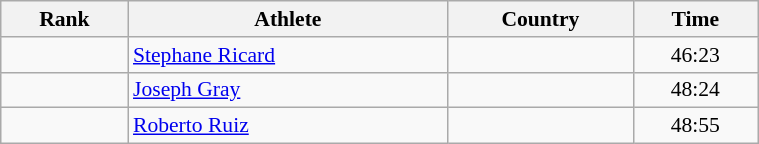<table class="wikitable" width=40% style="font-size:90%; text-align:center;">
<tr>
<th>Rank</th>
<th>Athlete</th>
<th>Country</th>
<th>Time</th>
</tr>
<tr>
<td></td>
<td align=left><a href='#'>Stephane Ricard</a></td>
<td align=left></td>
<td>46:23</td>
</tr>
<tr>
<td></td>
<td align=left><a href='#'>Joseph Gray</a></td>
<td align=left></td>
<td>48:24</td>
</tr>
<tr>
<td></td>
<td align=left><a href='#'>Roberto Ruiz</a></td>
<td align=left></td>
<td>48:55</td>
</tr>
</table>
